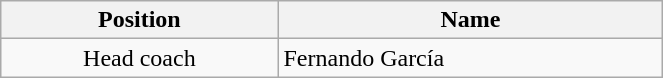<table class="wikitable" style="text-align:center; font-size:100%; width:35%;">
<tr>
<th>Position</th>
<th>Name</th>
</tr>
<tr>
<td>Head coach</td>
<td align=left> Fernando García</td>
</tr>
</table>
